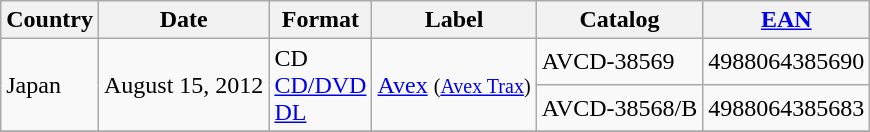<table class="wikitable">
<tr>
<th>Country</th>
<th>Date</th>
<th>Format</th>
<th>Label</th>
<th>Catalog</th>
<th><a href='#'>EAN</a></th>
</tr>
<tr>
<td rowspan="2">Japan</td>
<td rowspan="2">August 15, 2012</td>
<td rowspan="2">CD<br><a href='#'>CD/DVD</a><br><a href='#'>DL</a></td>
<td rowspan="2"><a href='#'>Avex</a> <small>(<a href='#'>Avex Trax</a>)</small></td>
<td>AVCD-38569</td>
<td>4988064385690</td>
</tr>
<tr>
<td>AVCD-38568/B</td>
<td>4988064385683</td>
</tr>
<tr>
</tr>
</table>
